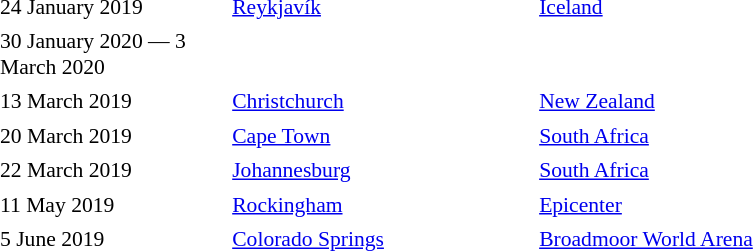<table cellpadding="2" style="border:0 solid darkgrey; font-size:90%">
<tr>
<th style="width:150px;"></th>
<th style="width:200px;"></th>
<th style="width:200px;"></th>
<th style="width:700px;"></th>
</tr>
<tr border="0">
</tr>
<tr>
<td>24 January 2019 </td>
<td><a href='#'>Reykjavík</a></td>
<td><a href='#'>Iceland</a></td>
</tr>
<tr>
<td>30 January 2020 — 3 March 2020 </td>
</tr>
<tr>
<td>13 March 2019 </td>
<td><a href='#'>Christchurch</a></td>
<td><a href='#'>New Zealand</a></td>
</tr>
<tr>
<td>20 March 2019 </td>
<td><a href='#'>Cape Town</a></td>
<td><a href='#'>South Africa</a></td>
</tr>
<tr>
<td>22 March 2019 </td>
<td><a href='#'>Johannesburg</a></td>
<td><a href='#'>South Africa</a></td>
</tr>
<tr>
<td>11 May 2019 </td>
<td><a href='#'>Rockingham</a></td>
<td><a href='#'>Epicenter</a></td>
</tr>
<tr>
<td>5 June 2019 </td>
<td><a href='#'>Colorado Springs</a></td>
<td><a href='#'>Broadmoor World Arena</a></td>
</tr>
</table>
